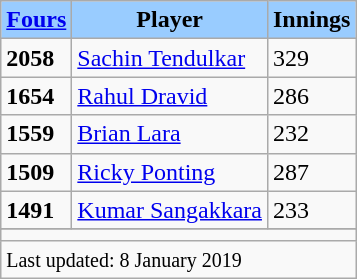<table class="wikitable">
<tr style="background:#9cf;">
<td style="text-align:center;"><strong><a href='#'>Fours</a></strong></td>
<td style="text-align:center;"><strong>Player</strong></td>
<td style="text-align:center;"><strong>Innings</strong></td>
</tr>
<tr>
<td><strong>2058</strong></td>
<td> <a href='#'>Sachin Tendulkar</a></td>
<td>329</td>
</tr>
<tr>
<td><strong>1654</strong></td>
<td> <a href='#'>Rahul Dravid</a></td>
<td>286</td>
</tr>
<tr>
<td><strong>1559</strong></td>
<td> <a href='#'>Brian Lara</a></td>
<td>232</td>
</tr>
<tr>
<td><strong>1509</strong></td>
<td> <a href='#'>Ricky Ponting</a></td>
<td>287</td>
</tr>
<tr>
<td><strong>1491</strong></td>
<td> <a href='#'>Kumar Sangakkara</a></td>
<td>233</td>
</tr>
<tr>
</tr>
<tr class=sortbottom>
<td colspan=3></td>
</tr>
<tr>
<td colspan=3><small>Last updated: 8 January 2019</small></td>
</tr>
</table>
